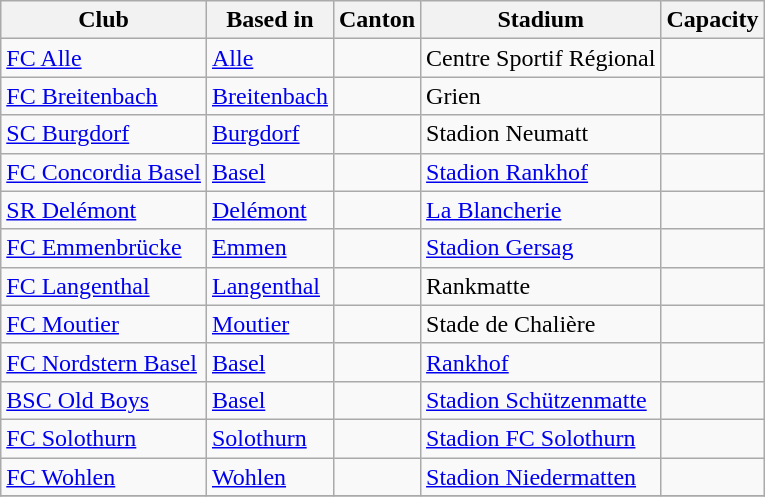<table class="wikitable">
<tr>
<th>Club</th>
<th>Based in</th>
<th>Canton</th>
<th>Stadium</th>
<th>Capacity</th>
</tr>
<tr>
<td><a href='#'>FC Alle</a></td>
<td><a href='#'>Alle</a></td>
<td></td>
<td>Centre Sportif Régional</td>
<td></td>
</tr>
<tr>
<td><a href='#'>FC Breitenbach</a></td>
<td><a href='#'>Breitenbach</a></td>
<td></td>
<td>Grien</td>
<td></td>
</tr>
<tr>
<td><a href='#'>SC Burgdorf</a></td>
<td><a href='#'>Burgdorf</a></td>
<td></td>
<td>Stadion Neumatt</td>
<td></td>
</tr>
<tr>
<td><a href='#'>FC Concordia Basel</a></td>
<td><a href='#'>Basel</a></td>
<td></td>
<td><a href='#'>Stadion Rankhof</a></td>
<td></td>
</tr>
<tr>
<td><a href='#'>SR Delémont</a></td>
<td><a href='#'>Delémont</a></td>
<td></td>
<td><a href='#'>La Blancherie</a></td>
<td></td>
</tr>
<tr>
<td><a href='#'>FC Emmenbrücke</a></td>
<td><a href='#'>Emmen</a></td>
<td></td>
<td><a href='#'>Stadion Gersag</a></td>
<td></td>
</tr>
<tr>
<td><a href='#'>FC Langenthal</a></td>
<td><a href='#'>Langenthal</a></td>
<td></td>
<td>Rankmatte</td>
<td></td>
</tr>
<tr>
<td><a href='#'>FC Moutier</a></td>
<td><a href='#'>Moutier</a></td>
<td></td>
<td>Stade de Chalière</td>
<td></td>
</tr>
<tr>
<td><a href='#'>FC Nordstern Basel</a></td>
<td><a href='#'>Basel</a></td>
<td></td>
<td><a href='#'>Rankhof</a></td>
<td></td>
</tr>
<tr>
<td><a href='#'>BSC Old Boys</a></td>
<td><a href='#'>Basel</a></td>
<td></td>
<td><a href='#'>Stadion Schützenmatte</a></td>
<td></td>
</tr>
<tr>
<td><a href='#'>FC Solothurn</a></td>
<td><a href='#'>Solothurn</a></td>
<td></td>
<td><a href='#'>Stadion FC Solothurn</a></td>
<td></td>
</tr>
<tr>
<td><a href='#'>FC Wohlen</a></td>
<td><a href='#'>Wohlen</a></td>
<td></td>
<td><a href='#'>Stadion Niedermatten</a></td>
<td></td>
</tr>
<tr>
</tr>
</table>
